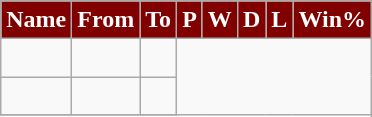<table class="wikitable sortable" style="text-align: center;">
<tr>
<th style="background:maroon; color:white;" scope="col">Name</th>
<th style="background:maroon; color:white;" scope="col">From</th>
<th style="background:maroon; color:white;" scope="col">To</th>
<th style="background:maroon; color:white;" scope="col">P</th>
<th style="background:maroon; color:white;" scope="col">W</th>
<th style="background:maroon; color:white;" scope="col">D</th>
<th style="background:maroon; color:white;" scope="col">L</th>
<th style="background:maroon; color:white;" scope="col">Win%</th>
</tr>
<tr>
<td align=left></td>
<td></td>
<td><br></td>
</tr>
<tr>
<td align=left></td>
<td></td>
<td><br></td>
</tr>
<tr>
</tr>
</table>
